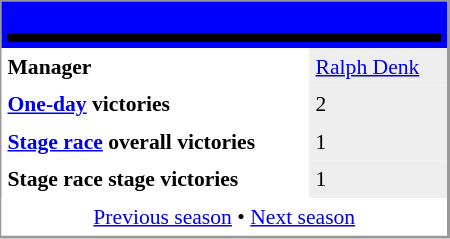<table align="right" cellpadding="4" cellspacing="0" style="margin-left:1em; width:300px; font-size:90%; border:1px solid #999; border-right-width:2px; border-bottom-width:2px; background-color:white;">
<tr>
<th colspan="2" style="background-color:blue;"><br><table style="background:black;text-align:center;width:100%;">
<tr>
<td style="background:black;" align="center" width="100%"><span></span></td>
<td padding=15px></td>
</tr>
</table>
</th>
</tr>
<tr>
<td><strong>Manager</strong></td>
<td bgcolor=#EEEEEE><a href='#'>Ralph Denk</a></td>
</tr>
<tr>
<td><strong><a href='#'>One-day</a> victories</strong></td>
<td bgcolor=#EEEEEE>2</td>
</tr>
<tr>
<td><strong><a href='#'>Stage race</a> overall victories</strong></td>
<td bgcolor=#EEEEEE>1</td>
</tr>
<tr>
<td><strong>Stage race stage victories</strong></td>
<td bgcolor=#EEEEEE>1</td>
</tr>
<tr>
<td colspan="2" bgcolor="white" align="center"><a href='#'>Previous season</a> • <a href='#'>Next season</a></td>
</tr>
</table>
